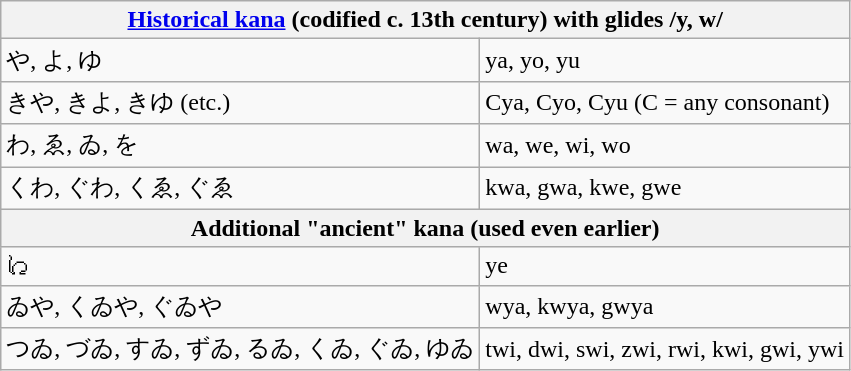<table class="wikitable">
<tr>
<th colspan="2"><a href='#'>Historical kana</a> (codified c. 13th century) with glides /y, w/</th>
</tr>
<tr>
<td>や, よ, ゆ</td>
<td>ya, yo, yu</td>
</tr>
<tr>
<td>きや, きよ, きゆ (etc.)</td>
<td>Cya, Cyo, Cyu (C = any consonant)</td>
</tr>
<tr>
<td>わ, ゑ, ゐ, を</td>
<td>wa, we, wi, wo</td>
</tr>
<tr>
<td>くわ, ぐわ, くゑ, ぐゑ</td>
<td>kwa, gwa, kwe, gwe</td>
</tr>
<tr>
<th colspan="2">Additional "ancient" kana (used even earlier)</th>
</tr>
<tr>
<td>𛀁</td>
<td>ye</td>
</tr>
<tr>
<td>ゐや, くゐや, ぐゐや</td>
<td>wya, kwya, gwya</td>
</tr>
<tr>
<td>つゐ, づゐ, すゐ, ずゐ, るゐ, くゐ, ぐゐ, ゆゐ</td>
<td>twi, dwi, swi, zwi, rwi, kwi, gwi, ywi</td>
</tr>
</table>
